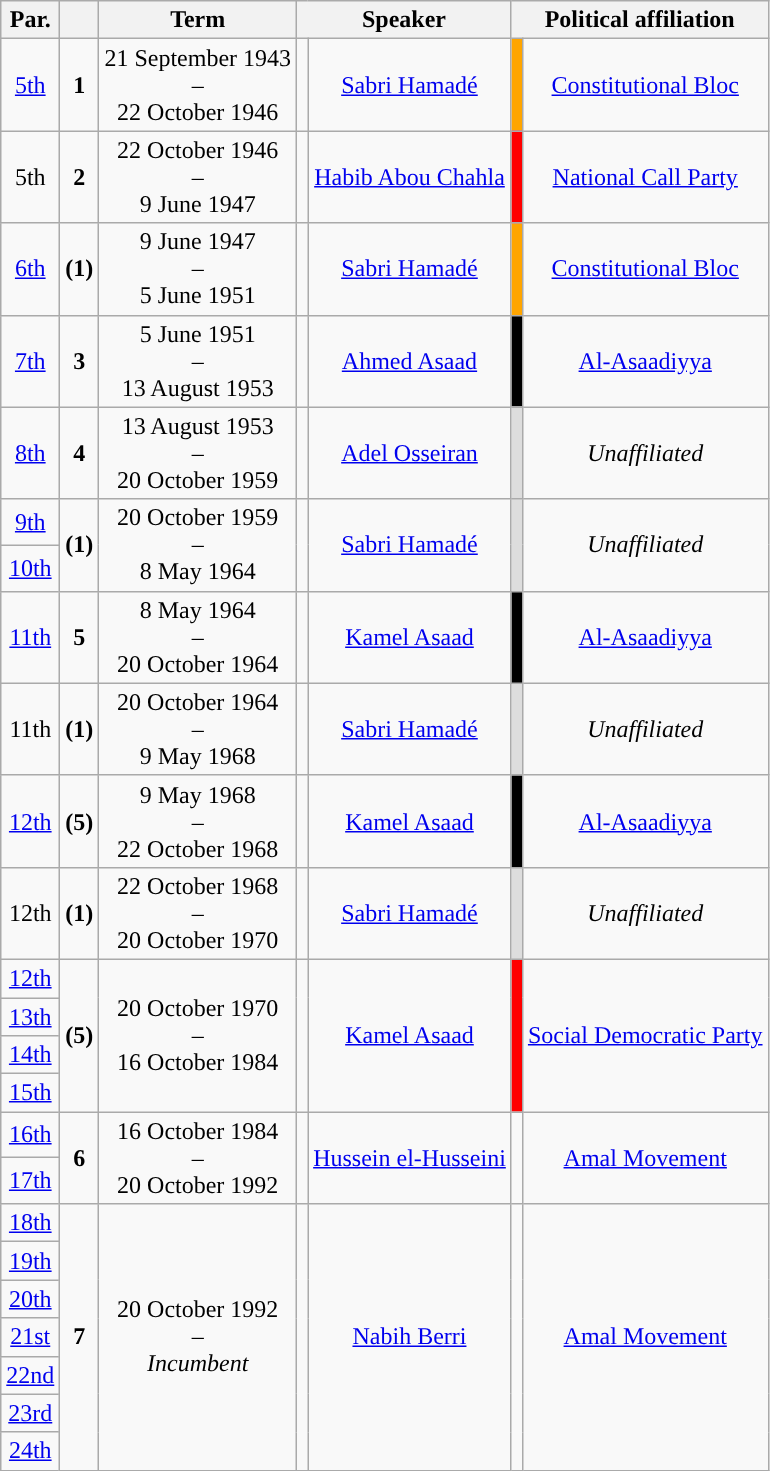<table class="wikitable" style="text-align:center">
<tr>
<th><abbr>Par.</abbr></th>
<th></th>
<th>Term</th>
<th colspan="2">Speaker</th>
<th colspan="2">Political affiliation</th>
</tr>
<tr>
<td><a href='#'>5th</a></td>
<td><strong>1</strong></td>
<td>21 September 1943<br>–<br>22 October 1946</td>
<td></td>
<td><a href='#'>Sabri Hamadé</a></td>
<td style="background-color:#FFA500; color:white;"></td>
<td><a href='#'>Constitutional Bloc</a></td>
</tr>
<tr>
<td>5th</td>
<td><strong>2</strong></td>
<td>22 October 1946<br>–<br>9 June 1947</td>
<td></td>
<td><a href='#'>Habib Abou Chahla</a></td>
<td style="background-color:red; color:white;"></td>
<td><a href='#'>National Call Party</a></td>
</tr>
<tr>
<td><a href='#'>6th</a></td>
<td><strong>(1)</strong></td>
<td>9 June 1947<br>–<br>5 June 1951</td>
<td></td>
<td><a href='#'>Sabri Hamadé</a></td>
<td style="background-color:#FFA500; color:white;"></td>
<td><a href='#'>Constitutional Bloc</a></td>
</tr>
<tr>
<td><a href='#'>7th</a></td>
<td><strong>3</strong></td>
<td>5 June 1951<br>–<br>13 August 1953</td>
<td></td>
<td><a href='#'>Ahmed Asaad</a></td>
<td style="background-color:#000000; color:white;"></td>
<td><a href='#'>Al-Asaadiyya</a></td>
</tr>
<tr>
<td><a href='#'>8th</a></td>
<td><strong>4</strong></td>
<td>13 August 1953<br>–<br>20 October 1959</td>
<td></td>
<td><a href='#'>Adel Osseiran</a></td>
<td style="background-color:#DDDDDD; color:white;"></td>
<td><em>Unaffiliated</em></td>
</tr>
<tr>
<td><a href='#'>9th</a></td>
<td rowspan="2"><strong>(1)</strong></td>
<td rowspan="2">20 October 1959<br>–<br>8 May 1964</td>
<td rowspan="2"></td>
<td rowspan="2"><a href='#'>Sabri Hamadé</a></td>
<td rowspan="2" style="background-color:#DDDDDD; color:white;"></td>
<td rowspan="2"><em>Unaffiliated</em></td>
</tr>
<tr>
<td><a href='#'>10th</a></td>
</tr>
<tr>
<td><a href='#'>11th</a></td>
<td><strong>5</strong></td>
<td>8 May 1964<br>–<br>20 October 1964</td>
<td></td>
<td><a href='#'>Kamel Asaad</a></td>
<td style="background-color:#000000; color:white;"></td>
<td><a href='#'>Al-Asaadiyya</a></td>
</tr>
<tr>
<td>11th</td>
<td><strong>(1)</strong></td>
<td>20 October 1964<br>–<br>9 May 1968</td>
<td></td>
<td><a href='#'>Sabri Hamadé</a></td>
<td style="background-color:#DDDDDD; color:white;"></td>
<td><em>Unaffiliated</em></td>
</tr>
<tr>
<td><a href='#'>12th</a></td>
<td><strong>(5)</strong></td>
<td>9 May 1968<br>–<br>22 October 1968</td>
<td></td>
<td><a href='#'>Kamel Asaad</a></td>
<td style="background-color:#000000; color:white;"></td>
<td><a href='#'>Al-Asaadiyya</a></td>
</tr>
<tr>
<td>12th</td>
<td><strong>(1)</strong></td>
<td>22 October 1968<br>–<br>20 October 1970</td>
<td></td>
<td><a href='#'>Sabri Hamadé</a></td>
<td style="background-color:#DDDDDD; color:white;"></td>
<td><em>Unaffiliated</em></td>
</tr>
<tr>
<td><a href='#'>12th</a></td>
<td rowspan="4"><strong>(5)</strong></td>
<td rowspan="4">20 October 1970<br>–<br>16 October 1984</td>
<td rowspan="4"></td>
<td rowspan="4"><a href='#'>Kamel Asaad</a></td>
<td rowspan="4" style="background-color:red; color:white;"></td>
<td rowspan="4"><a href='#'>Social Democratic Party</a></td>
</tr>
<tr>
<td><a href='#'>13th</a></td>
</tr>
<tr>
<td><a href='#'>14th</a></td>
</tr>
<tr>
<td><a href='#'>15th</a></td>
</tr>
<tr>
<td><a href='#'>16th</a></td>
<td rowspan="2"><strong>6</strong></td>
<td rowspan="2">16 October 1984<br>–<br>20 October 1992</td>
<td rowspan="2"></td>
<td rowspan="2"><a href='#'>Hussein el-Husseini</a></td>
<td rowspan="2" style="background-color:"></td>
<td rowspan="2"><a href='#'>Amal Movement</a></td>
</tr>
<tr>
<td><a href='#'>17th</a></td>
</tr>
<tr>
<td><a href='#'>18th</a></td>
<td rowspan="7"><strong>7</strong></td>
<td rowspan="7">20 October 1992<br>–<br><em>Incumbent</em></td>
<td rowspan="7"></td>
<td rowspan="7"><a href='#'>Nabih Berri</a></td>
<td rowspan="7" style="background-color:"></td>
<td rowspan="7"><a href='#'>Amal Movement</a></td>
</tr>
<tr>
<td><a href='#'>19th</a></td>
</tr>
<tr>
<td><a href='#'>20th</a></td>
</tr>
<tr>
<td><a href='#'>21st</a></td>
</tr>
<tr>
<td><a href='#'>22nd</a></td>
</tr>
<tr>
<td><a href='#'>23rd</a></td>
</tr>
<tr>
<td><a href='#'>24th</a></td>
</tr>
</table>
